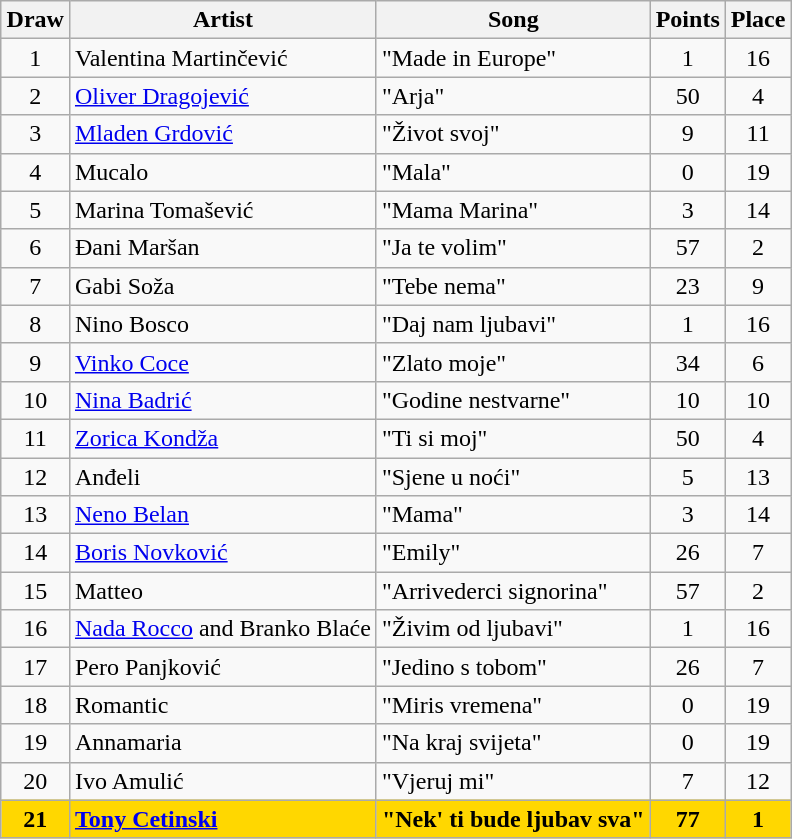<table class="sortable wikitable" style="margin: 1em auto 1em auto; text-align:center">
<tr>
<th>Draw</th>
<th>Artist</th>
<th>Song</th>
<th>Points</th>
<th>Place</th>
</tr>
<tr>
<td>1</td>
<td align="left">Valentina Martinčević</td>
<td align="left">"Made in Europe"</td>
<td>1</td>
<td>16</td>
</tr>
<tr>
<td>2</td>
<td align="left"><a href='#'>Oliver Dragojević</a></td>
<td align="left">"Arja"</td>
<td>50</td>
<td>4</td>
</tr>
<tr>
<td>3</td>
<td align="left"><a href='#'>Mladen Grdović</a></td>
<td align="left">"Život svoj"</td>
<td>9</td>
<td>11</td>
</tr>
<tr>
<td>4</td>
<td align="left">Mucalo</td>
<td align="left">"Mala"</td>
<td>0</td>
<td>19</td>
</tr>
<tr>
<td>5</td>
<td align="left">Marina Tomašević</td>
<td align="left">"Mama Marina"</td>
<td>3</td>
<td>14</td>
</tr>
<tr>
<td>6</td>
<td align="left">Đani Maršan</td>
<td align="left">"Ja te volim"</td>
<td>57</td>
<td>2</td>
</tr>
<tr>
<td>7</td>
<td align="left">Gabi Soža</td>
<td align="left">"Tebe nema"</td>
<td>23</td>
<td>9</td>
</tr>
<tr>
<td>8</td>
<td align="left">Nino Bosco</td>
<td align="left">"Daj nam ljubavi"</td>
<td>1</td>
<td>16</td>
</tr>
<tr>
<td>9</td>
<td align="left"><a href='#'>Vinko Coce</a></td>
<td align="left">"Zlato moje"</td>
<td>34</td>
<td>6</td>
</tr>
<tr>
<td>10</td>
<td align="left"><a href='#'>Nina Badrić</a></td>
<td align="left">"Godine nestvarne"</td>
<td>10</td>
<td>10</td>
</tr>
<tr>
<td>11</td>
<td align="left"><a href='#'>Zorica Kondža</a></td>
<td align="left">"Ti si moj"</td>
<td>50</td>
<td>4</td>
</tr>
<tr>
<td>12</td>
<td align="left">Anđeli</td>
<td align="left">"Sjene u noći"</td>
<td>5</td>
<td>13</td>
</tr>
<tr>
<td>13</td>
<td align="left"><a href='#'>Neno Belan</a></td>
<td align="left">"Mama"</td>
<td>3</td>
<td>14</td>
</tr>
<tr>
<td>14</td>
<td align="left"><a href='#'>Boris Novković</a></td>
<td align="left">"Emily"</td>
<td>26</td>
<td>7</td>
</tr>
<tr>
<td>15</td>
<td align="left">Matteo</td>
<td align="left">"Arrivederci signorina"</td>
<td>57</td>
<td>2</td>
</tr>
<tr>
<td>16</td>
<td align="left"><a href='#'>Nada Rocco</a> and Branko Blaće</td>
<td align="left">"Živim od ljubavi"</td>
<td>1</td>
<td>16</td>
</tr>
<tr>
<td>17</td>
<td align="left">Pero Panjković</td>
<td align="left">"Jedino s tobom"</td>
<td>26</td>
<td>7</td>
</tr>
<tr>
<td>18</td>
<td align="left">Romantic</td>
<td align="left">"Miris vremena"</td>
<td>0</td>
<td>19</td>
</tr>
<tr>
<td>19</td>
<td align="left">Annamaria</td>
<td align="left">"Na kraj svijeta"</td>
<td>0</td>
<td>19</td>
</tr>
<tr>
<td>20</td>
<td align="left">Ivo Amulić</td>
<td align="left">"Vjeruj mi"</td>
<td>7</td>
<td>12</td>
</tr>
<tr style="background:gold; font-weight:bold;">
<td>21</td>
<td align="left"><a href='#'>Tony Cetinski</a></td>
<td align="left">"Nek' ti bude ljubav sva"</td>
<td>77</td>
<td>1</td>
</tr>
</table>
